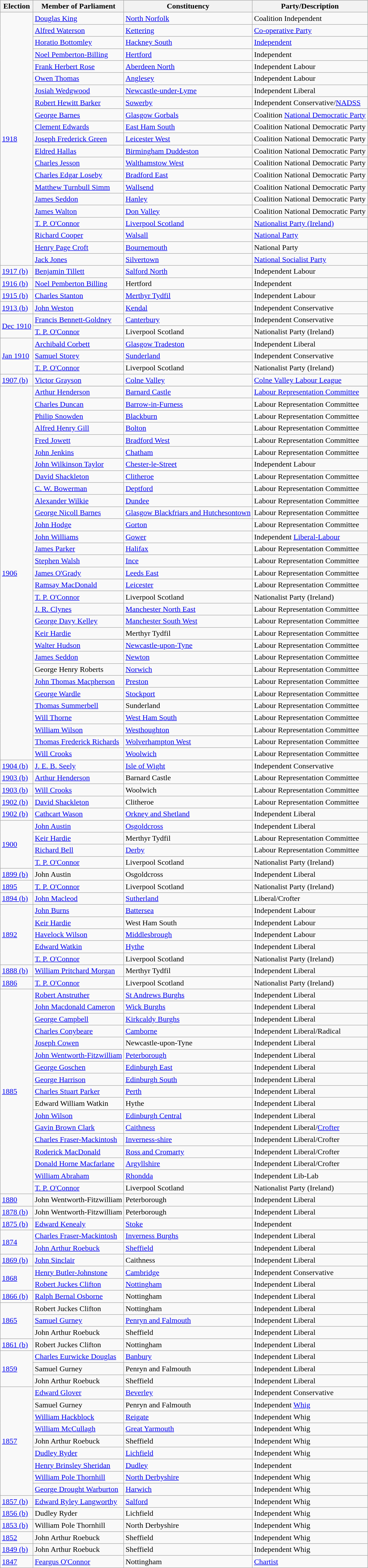<table class="wikitable">
<tr>
<th>Election</th>
<th>Member of Parliament</th>
<th>Constituency</th>
<th>Party/Description</th>
</tr>
<tr>
<td rowspan="21"><a href='#'>1918</a></td>
<td><a href='#'>Douglas King</a></td>
<td><a href='#'>North Norfolk</a></td>
<td>Coalition Independent</td>
</tr>
<tr>
<td><a href='#'>Alfred Waterson</a></td>
<td><a href='#'>Kettering</a></td>
<td><a href='#'>Co-operative Party</a></td>
</tr>
<tr>
<td><a href='#'>Horatio Bottomley</a></td>
<td><a href='#'>Hackney South</a></td>
<td><a href='#'>Independent</a></td>
</tr>
<tr>
<td><a href='#'>Noel Pemberton-Billing</a></td>
<td><a href='#'>Hertford</a></td>
<td>Independent</td>
</tr>
<tr>
<td><a href='#'>Frank Herbert Rose</a></td>
<td><a href='#'>Aberdeen North</a></td>
<td>Independent Labour</td>
</tr>
<tr>
<td><a href='#'>Owen Thomas</a></td>
<td><a href='#'>Anglesey</a></td>
<td>Independent Labour</td>
</tr>
<tr>
<td><a href='#'>Josiah Wedgwood</a></td>
<td><a href='#'>Newcastle-under-Lyme</a></td>
<td>Independent Liberal</td>
</tr>
<tr>
<td><a href='#'>Robert Hewitt Barker</a></td>
<td><a href='#'>Sowerby</a></td>
<td>Independent Conservative/<a href='#'>NADSS</a></td>
</tr>
<tr>
<td><a href='#'>George Barnes</a></td>
<td><a href='#'>Glasgow Gorbals</a></td>
<td>Coalition <a href='#'>National Democratic Party</a></td>
</tr>
<tr>
<td><a href='#'>Clement Edwards</a></td>
<td><a href='#'>East Ham South</a></td>
<td>Coalition National Democratic Party</td>
</tr>
<tr>
<td><a href='#'>Joseph Frederick Green</a></td>
<td><a href='#'>Leicester West</a></td>
<td>Coalition National Democratic Party</td>
</tr>
<tr>
<td><a href='#'>Eldred Hallas</a></td>
<td><a href='#'>Birmingham Duddeston</a></td>
<td>Coalition National Democratic Party</td>
</tr>
<tr>
<td><a href='#'>Charles Jesson</a></td>
<td><a href='#'>Walthamstow West</a></td>
<td>Coalition National Democratic Party</td>
</tr>
<tr>
<td><a href='#'>Charles Edgar Loseby</a></td>
<td><a href='#'>Bradford East</a></td>
<td>Coalition National Democratic Party</td>
</tr>
<tr>
<td><a href='#'>Matthew Turnbull Simm</a></td>
<td><a href='#'>Wallsend</a></td>
<td>Coalition National Democratic Party</td>
</tr>
<tr>
<td><a href='#'>James Seddon</a></td>
<td><a href='#'>Hanley</a></td>
<td>Coalition National Democratic Party</td>
</tr>
<tr>
<td><a href='#'>James Walton</a></td>
<td><a href='#'>Don Valley</a></td>
<td>Coalition National Democratic Party</td>
</tr>
<tr>
<td><a href='#'>T. P. O'Connor</a></td>
<td><a href='#'>Liverpool Scotland</a></td>
<td><a href='#'>Nationalist Party (Ireland)</a></td>
</tr>
<tr>
<td><a href='#'>Richard Cooper</a></td>
<td><a href='#'>Walsall</a></td>
<td><a href='#'>National Party</a></td>
</tr>
<tr>
<td><a href='#'>Henry Page Croft</a></td>
<td><a href='#'>Bournemouth</a></td>
<td>National Party</td>
</tr>
<tr>
<td><a href='#'>Jack Jones</a></td>
<td><a href='#'>Silvertown</a></td>
<td><a href='#'>National Socialist Party</a></td>
</tr>
<tr>
<td><a href='#'>1917 (b)</a></td>
<td><a href='#'>Benjamin Tillett</a></td>
<td><a href='#'>Salford North</a></td>
<td>Independent Labour</td>
</tr>
<tr>
<td><a href='#'>1916 (b)</a></td>
<td><a href='#'>Noel Pemberton Billing</a></td>
<td>Hertford</td>
<td>Independent</td>
</tr>
<tr>
<td><a href='#'>1915 (b)</a></td>
<td><a href='#'>Charles Stanton</a></td>
<td><a href='#'>Merthyr Tydfil</a></td>
<td>Independent Labour</td>
</tr>
<tr>
<td><a href='#'>1913 (b)</a></td>
<td><a href='#'>John Weston</a></td>
<td><a href='#'>Kendal</a></td>
<td>Independent Conservative</td>
</tr>
<tr>
<td rowspan="2"><a href='#'>Dec 1910</a></td>
<td><a href='#'>Francis Bennett-Goldney</a></td>
<td><a href='#'>Canterbury</a></td>
<td>Independent Conservative</td>
</tr>
<tr>
<td><a href='#'>T. P. O'Connor</a></td>
<td>Liverpool Scotland</td>
<td>Nationalist Party (Ireland)</td>
</tr>
<tr>
<td rowspan="3"><a href='#'>Jan 1910</a></td>
<td><a href='#'>Archibald Corbett</a></td>
<td><a href='#'>Glasgow Tradeston</a></td>
<td>Independent Liberal</td>
</tr>
<tr>
<td><a href='#'>Samuel Storey</a></td>
<td><a href='#'>Sunderland</a></td>
<td>Independent Conservative</td>
</tr>
<tr>
<td><a href='#'>T. P. O'Connor</a></td>
<td>Liverpool Scotland</td>
<td>Nationalist Party (Ireland)</td>
</tr>
<tr>
<td><a href='#'>1907 (b)</a></td>
<td><a href='#'>Victor Grayson</a></td>
<td><a href='#'>Colne Valley</a></td>
<td><a href='#'>Colne Valley Labour League</a></td>
</tr>
<tr>
<td rowspan="32"><a href='#'>1906</a></td>
</tr>
<tr>
<td><a href='#'>Arthur Henderson</a></td>
<td><a href='#'>Barnard Castle</a></td>
<td><a href='#'>Labour Representation Committee</a></td>
</tr>
<tr>
<td><a href='#'>Charles Duncan</a></td>
<td><a href='#'>Barrow-in-Furness</a></td>
<td>Labour Representation Committee</td>
</tr>
<tr>
<td><a href='#'>Philip Snowden</a></td>
<td><a href='#'>Blackburn</a></td>
<td>Labour Representation Committee</td>
</tr>
<tr>
<td><a href='#'>Alfred Henry Gill</a></td>
<td><a href='#'>Bolton</a></td>
<td>Labour Representation Committee</td>
</tr>
<tr>
<td><a href='#'>Fred Jowett</a></td>
<td><a href='#'>Bradford West</a></td>
<td>Labour Representation Committee</td>
</tr>
<tr>
<td><a href='#'>John Jenkins</a></td>
<td><a href='#'>Chatham</a></td>
<td>Labour Representation Committee</td>
</tr>
<tr>
<td><a href='#'>John Wilkinson Taylor</a></td>
<td><a href='#'>Chester-le-Street</a></td>
<td>Independent Labour</td>
</tr>
<tr>
<td><a href='#'>David Shackleton</a></td>
<td><a href='#'>Clitheroe</a></td>
<td>Labour Representation Committee</td>
</tr>
<tr>
<td><a href='#'>C. W. Bowerman</a></td>
<td><a href='#'>Deptford</a></td>
<td>Labour Representation Committee</td>
</tr>
<tr>
<td><a href='#'>Alexander Wilkie</a></td>
<td><a href='#'>Dundee</a></td>
<td>Labour Representation Committee</td>
</tr>
<tr>
<td><a href='#'>George Nicoll Barnes</a></td>
<td><a href='#'>Glasgow Blackfriars and Hutchesontown</a></td>
<td>Labour Representation Committee</td>
</tr>
<tr>
<td><a href='#'>John Hodge</a></td>
<td><a href='#'>Gorton</a></td>
<td>Labour Representation Committee</td>
</tr>
<tr>
<td><a href='#'>John Williams</a></td>
<td><a href='#'>Gower</a></td>
<td>Independent <a href='#'>Liberal-Labour</a></td>
</tr>
<tr>
<td><a href='#'>James Parker</a></td>
<td><a href='#'>Halifax</a></td>
<td>Labour Representation Committee</td>
</tr>
<tr>
<td><a href='#'>Stephen Walsh</a></td>
<td><a href='#'>Ince</a></td>
<td>Labour Representation Committee</td>
</tr>
<tr>
<td><a href='#'>James O'Grady</a></td>
<td><a href='#'>Leeds East</a></td>
<td>Labour Representation Committee</td>
</tr>
<tr>
<td><a href='#'>Ramsay MacDonald</a></td>
<td><a href='#'>Leicester</a></td>
<td>Labour Representation Committee</td>
</tr>
<tr>
<td><a href='#'>T. P. O'Connor</a></td>
<td>Liverpool Scotland</td>
<td>Nationalist Party (Ireland)</td>
</tr>
<tr>
<td><a href='#'>J. R. Clynes</a></td>
<td><a href='#'>Manchester North East</a></td>
<td>Labour Representation Committee</td>
</tr>
<tr>
<td><a href='#'>George Davy Kelley</a></td>
<td><a href='#'>Manchester South West</a></td>
<td>Labour Representation Committee</td>
</tr>
<tr>
<td><a href='#'>Keir Hardie</a></td>
<td>Merthyr Tydfil</td>
<td>Labour Representation Committee</td>
</tr>
<tr>
<td><a href='#'>Walter Hudson</a></td>
<td><a href='#'>Newcastle-upon-Tyne</a></td>
<td>Labour Representation Committee</td>
</tr>
<tr>
<td><a href='#'>James Seddon</a></td>
<td><a href='#'>Newton</a></td>
<td>Labour Representation Committee</td>
</tr>
<tr>
<td>George Henry Roberts</td>
<td><a href='#'>Norwich</a></td>
<td>Labour Representation Committee</td>
</tr>
<tr>
<td><a href='#'>John Thomas Macpherson</a></td>
<td><a href='#'>Preston</a></td>
<td>Labour Representation Committee</td>
</tr>
<tr>
<td><a href='#'>George Wardle</a></td>
<td><a href='#'>Stockport</a></td>
<td>Labour Representation Committee</td>
</tr>
<tr>
<td><a href='#'>Thomas Summerbell</a></td>
<td>Sunderland</td>
<td>Labour Representation Committee</td>
</tr>
<tr>
<td><a href='#'>Will Thorne</a></td>
<td><a href='#'>West Ham South</a></td>
<td>Labour Representation Committee</td>
</tr>
<tr>
<td><a href='#'>William Wilson</a></td>
<td><a href='#'>Westhoughton</a></td>
<td>Labour Representation Committee</td>
</tr>
<tr>
<td><a href='#'>Thomas Frederick Richards</a></td>
<td><a href='#'>Wolverhampton West</a></td>
<td>Labour Representation Committee</td>
</tr>
<tr>
<td><a href='#'>Will Crooks</a></td>
<td><a href='#'>Woolwich</a></td>
<td>Labour Representation Committee</td>
</tr>
<tr>
<td><a href='#'>1904 (b)</a></td>
<td><a href='#'>J. E. B. Seely</a></td>
<td><a href='#'>Isle of Wight</a></td>
<td>Independent Conservative</td>
</tr>
<tr>
<td><a href='#'>1903 (b)</a></td>
<td><a href='#'>Arthur Henderson</a></td>
<td>Barnard Castle</td>
<td>Labour Representation Committee</td>
</tr>
<tr>
<td><a href='#'>1903 (b)</a></td>
<td><a href='#'>Will Crooks</a></td>
<td>Woolwich</td>
<td>Labour Representation Committee</td>
</tr>
<tr>
<td><a href='#'>1902 (b)</a></td>
<td><a href='#'>David Shackleton</a></td>
<td>Clitheroe</td>
<td>Labour Representation Committee</td>
</tr>
<tr>
<td><a href='#'>1902 (b)</a></td>
<td><a href='#'>Cathcart Wason</a></td>
<td><a href='#'>Orkney and Shetland</a></td>
<td>Independent Liberal</td>
</tr>
<tr>
<td rowspan="4"><a href='#'>1900</a></td>
<td><a href='#'>John Austin</a></td>
<td><a href='#'>Osgoldcross</a></td>
<td>Independent Liberal</td>
</tr>
<tr>
<td><a href='#'>Keir Hardie</a></td>
<td>Merthyr Tydfil</td>
<td>Labour Representation Committee</td>
</tr>
<tr>
<td><a href='#'>Richard Bell</a></td>
<td><a href='#'>Derby</a></td>
<td>Labour Representation Committee</td>
</tr>
<tr>
<td><a href='#'>T. P. O'Connor</a></td>
<td>Liverpool Scotland</td>
<td>Nationalist Party (Ireland)</td>
</tr>
<tr>
<td><a href='#'>1899 (b)</a></td>
<td>John Austin</td>
<td>Osgoldcross</td>
<td>Independent Liberal</td>
</tr>
<tr>
<td><a href='#'>1895</a></td>
<td><a href='#'>T. P. O'Connor</a></td>
<td>Liverpool Scotland</td>
<td>Nationalist Party (Ireland)</td>
</tr>
<tr>
<td><a href='#'>1894 (b)</a></td>
<td><a href='#'>John Macleod</a></td>
<td><a href='#'>Sutherland</a></td>
<td>Liberal/Crofter</td>
</tr>
<tr>
<td rowspan="5"><a href='#'>1892</a></td>
<td><a href='#'>John Burns</a></td>
<td><a href='#'>Battersea</a></td>
<td>Independent Labour</td>
</tr>
<tr>
<td><a href='#'>Keir Hardie</a></td>
<td>West Ham South</td>
<td>Independent Labour</td>
</tr>
<tr>
<td><a href='#'>Havelock Wilson</a></td>
<td><a href='#'>Middlesbrough</a></td>
<td>Independent Labour</td>
</tr>
<tr>
<td><a href='#'>Edward Watkin</a></td>
<td><a href='#'>Hythe</a></td>
<td>Independent Liberal</td>
</tr>
<tr>
<td><a href='#'>T. P. O'Connor</a></td>
<td>Liverpool Scotland</td>
<td>Nationalist Party (Ireland)</td>
</tr>
<tr>
<td><a href='#'>1888 (b)</a></td>
<td><a href='#'>William Pritchard Morgan</a></td>
<td>Merthyr Tydfil</td>
<td>Independent Liberal</td>
</tr>
<tr>
<td><a href='#'>1886</a></td>
<td><a href='#'>T. P. O'Connor</a></td>
<td>Liverpool Scotland</td>
<td>Nationalist Party (Ireland)</td>
</tr>
<tr>
<td rowspan="17"><a href='#'>1885</a></td>
<td><a href='#'>Robert Anstruther</a></td>
<td><a href='#'>St Andrews Burghs</a></td>
<td>Independent Liberal</td>
</tr>
<tr>
<td><a href='#'>John Macdonald Cameron</a></td>
<td><a href='#'>Wick Burghs</a></td>
<td>Independent Liberal</td>
</tr>
<tr>
<td><a href='#'>George Campbell</a></td>
<td><a href='#'>Kirkcaldy Burghs</a></td>
<td>Independent Liberal</td>
</tr>
<tr>
<td><a href='#'>Charles Conybeare</a></td>
<td><a href='#'>Camborne</a></td>
<td>Independent Liberal/Radical</td>
</tr>
<tr>
<td><a href='#'>Joseph Cowen</a></td>
<td>Newcastle-upon-Tyne</td>
<td>Independent Liberal</td>
</tr>
<tr>
<td><a href='#'>John Wentworth-Fitzwilliam</a></td>
<td><a href='#'>Peterborough</a></td>
<td>Independent Liberal</td>
</tr>
<tr>
<td><a href='#'>George Goschen</a></td>
<td><a href='#'>Edinburgh East</a></td>
<td>Independent Liberal</td>
</tr>
<tr>
<td><a href='#'>George Harrison</a></td>
<td><a href='#'>Edinburgh South</a></td>
<td>Independent Liberal</td>
</tr>
<tr>
<td><a href='#'>Charles Stuart Parker</a></td>
<td><a href='#'>Perth</a></td>
<td>Independent Liberal</td>
</tr>
<tr>
<td>Edward William Watkin</td>
<td>Hythe</td>
<td>Independent Liberal</td>
</tr>
<tr>
<td><a href='#'>John Wilson</a></td>
<td><a href='#'>Edinburgh Central</a></td>
<td>Independent Liberal</td>
</tr>
<tr>
<td><a href='#'>Gavin Brown Clark</a></td>
<td><a href='#'>Caithness</a></td>
<td>Independent Liberal/<a href='#'>Crofter</a></td>
</tr>
<tr>
<td><a href='#'>Charles Fraser-Mackintosh</a></td>
<td><a href='#'>Inverness-shire</a></td>
<td>Independent Liberal/Crofter</td>
</tr>
<tr>
<td><a href='#'>Roderick MacDonald</a></td>
<td><a href='#'>Ross and Cromarty</a></td>
<td>Independent Liberal/Crofter</td>
</tr>
<tr>
<td><a href='#'>Donald Horne Macfarlane</a></td>
<td><a href='#'>Argyllshire</a></td>
<td>Independent Liberal/Crofter</td>
</tr>
<tr>
<td><a href='#'>William Abraham</a></td>
<td><a href='#'>Rhondda</a></td>
<td>Independent Lib-Lab</td>
</tr>
<tr>
<td><a href='#'>T. P. O'Connor</a></td>
<td>Liverpool Scotland</td>
<td>Nationalist Party (Ireland)</td>
</tr>
<tr>
<td><a href='#'>1880</a></td>
<td>John Wentworth-Fitzwilliam</td>
<td>Peterborough</td>
<td>Independent Liberal</td>
</tr>
<tr>
<td><a href='#'>1878 (b)</a></td>
<td>John Wentworth-Fitzwilliam</td>
<td>Peterborough</td>
<td>Independent Liberal</td>
</tr>
<tr>
<td><a href='#'>1875 (b)</a></td>
<td><a href='#'>Edward Kenealy</a></td>
<td><a href='#'>Stoke</a></td>
<td>Independent</td>
</tr>
<tr>
<td rowspan=2><a href='#'>1874</a></td>
<td><a href='#'>Charles Fraser-Mackintosh</a></td>
<td><a href='#'>Inverness Burghs</a></td>
<td>Independent Liberal</td>
</tr>
<tr>
<td><a href='#'>John Arthur Roebuck</a></td>
<td><a href='#'>Sheffield</a></td>
<td>Independent Liberal</td>
</tr>
<tr>
<td><a href='#'>1869 (b)</a></td>
<td><a href='#'>John Sinclair</a></td>
<td>Caithness</td>
<td>Independent Liberal</td>
</tr>
<tr>
<td rowspan=2><a href='#'>1868</a></td>
<td><a href='#'>Henry Butler-Johnstone</a></td>
<td><a href='#'>Cambridge</a></td>
<td>Independent Conservative</td>
</tr>
<tr>
<td><a href='#'>Robert Juckes Clifton</a></td>
<td><a href='#'>Nottingham</a></td>
<td>Independent Liberal</td>
</tr>
<tr>
<td><a href='#'>1866 (b)</a></td>
<td><a href='#'>Ralph Bernal Osborne</a></td>
<td>Nottingham</td>
<td>Independent Liberal</td>
</tr>
<tr>
<td rowspan=3><a href='#'>1865</a></td>
<td>Robert Juckes Clifton</td>
<td>Nottingham</td>
<td>Independent Liberal</td>
</tr>
<tr>
<td><a href='#'>Samuel Gurney</a></td>
<td><a href='#'>Penryn and Falmouth</a></td>
<td>Independent Liberal</td>
</tr>
<tr>
<td>John Arthur Roebuck</td>
<td>Sheffield</td>
<td>Independent Liberal</td>
</tr>
<tr>
<td><a href='#'>1861 (b)</a></td>
<td>Robert Juckes Clifton</td>
<td>Nottingham</td>
<td>Independent Liberal</td>
</tr>
<tr>
<td rowspan=3><a href='#'>1859</a></td>
<td><a href='#'>Charles Eurwicke Douglas</a></td>
<td><a href='#'>Banbury</a></td>
<td>Independent Liberal</td>
</tr>
<tr>
<td>Samuel Gurney</td>
<td>Penryn and Falmouth</td>
<td>Independent Liberal</td>
</tr>
<tr>
<td>John Arthur Roebuck</td>
<td>Sheffield</td>
<td>Independent Liberal</td>
</tr>
<tr>
<td rowspan=9><a href='#'>1857</a></td>
<td><a href='#'>Edward Glover</a></td>
<td><a href='#'>Beverley</a></td>
<td>Independent Conservative</td>
</tr>
<tr>
<td>Samuel Gurney</td>
<td>Penryn and Falmouth</td>
<td>Independent <a href='#'>Whig</a></td>
</tr>
<tr>
<td><a href='#'>William Hackblock</a></td>
<td><a href='#'>Reigate</a></td>
<td>Independent Whig</td>
</tr>
<tr>
<td><a href='#'>William McCullagh</a></td>
<td><a href='#'>Great Yarmouth</a></td>
<td>Independent Whig</td>
</tr>
<tr>
<td>John Arthur Roebuck</td>
<td>Sheffield</td>
<td>Independent Whig</td>
</tr>
<tr>
<td><a href='#'>Dudley Ryder</a></td>
<td><a href='#'>Lichfield</a></td>
<td>Independent Whig</td>
</tr>
<tr>
<td><a href='#'>Henry Brinsley Sheridan</a></td>
<td><a href='#'>Dudley</a></td>
<td>Independent</td>
</tr>
<tr>
<td><a href='#'>William Pole Thornhill</a></td>
<td><a href='#'>North Derbyshire</a></td>
<td>Independent Whig</td>
</tr>
<tr>
<td><a href='#'>George Drought Warburton</a></td>
<td><a href='#'>Harwich</a></td>
<td>Independent Whig</td>
</tr>
<tr>
<td><a href='#'>1857 (b)</a></td>
<td><a href='#'>Edward Ryley Langworthy</a></td>
<td><a href='#'>Salford</a></td>
<td>Independent Whig</td>
</tr>
<tr>
<td><a href='#'>1856 (b)</a></td>
<td>Dudley Ryder</td>
<td>Lichfield</td>
<td>Independent Whig</td>
</tr>
<tr>
<td><a href='#'>1853 (b)</a></td>
<td>William Pole Thornhill</td>
<td>North Derbyshire</td>
<td>Independent Whig</td>
</tr>
<tr>
<td><a href='#'>1852</a></td>
<td>John Arthur Roebuck</td>
<td>Sheffield</td>
<td>Independent Whig</td>
</tr>
<tr>
<td><a href='#'>1849 (b)</a></td>
<td>John Arthur Roebuck</td>
<td>Sheffield</td>
<td>Independent Whig</td>
</tr>
<tr>
<td><a href='#'>1847</a></td>
<td><a href='#'>Feargus O'Connor</a></td>
<td>Nottingham</td>
<td><a href='#'>Chartist</a></td>
</tr>
</table>
